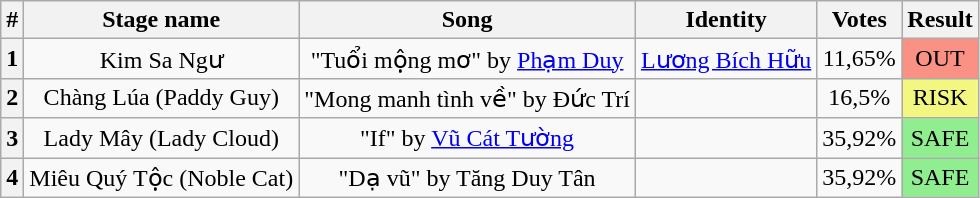<table class="wikitable plainrowheaders" style="text-align: center;">
<tr>
<th>#</th>
<th>Stage name</th>
<th>Song</th>
<th>Identity</th>
<th>Votes</th>
<th>Result</th>
</tr>
<tr>
<th>1</th>
<td>Kim Sa Ngư</td>
<td>"Tuổi mộng mơ" by <a href='#'>Phạm Duy</a></td>
<td><a href='#'>Lương Bích Hữu</a></td>
<td>11,65%</td>
<td bgcolor="#F99185">OUT</td>
</tr>
<tr>
<th>2</th>
<td>Chàng Lúa (Paddy Guy)</td>
<td>"Mong manh tình về" by Đức Trí</td>
<td></td>
<td>16,5%</td>
<td bgcolor="#F3F781">RISK</td>
</tr>
<tr>
<th>3</th>
<td>Lady Mây (Lady Cloud)</td>
<td>"If" by <a href='#'>Vũ Cát Tường</a></td>
<td></td>
<td>35,92%</td>
<td bgcolor=lightgreen>SAFE</td>
</tr>
<tr>
<th>4</th>
<td>Miêu Quý Tộc (Noble Cat)</td>
<td>"Dạ vũ" by Tăng Duy Tân</td>
<td></td>
<td>35,92%</td>
<td bgcolor=lightgreen>SAFE</td>
</tr>
</table>
